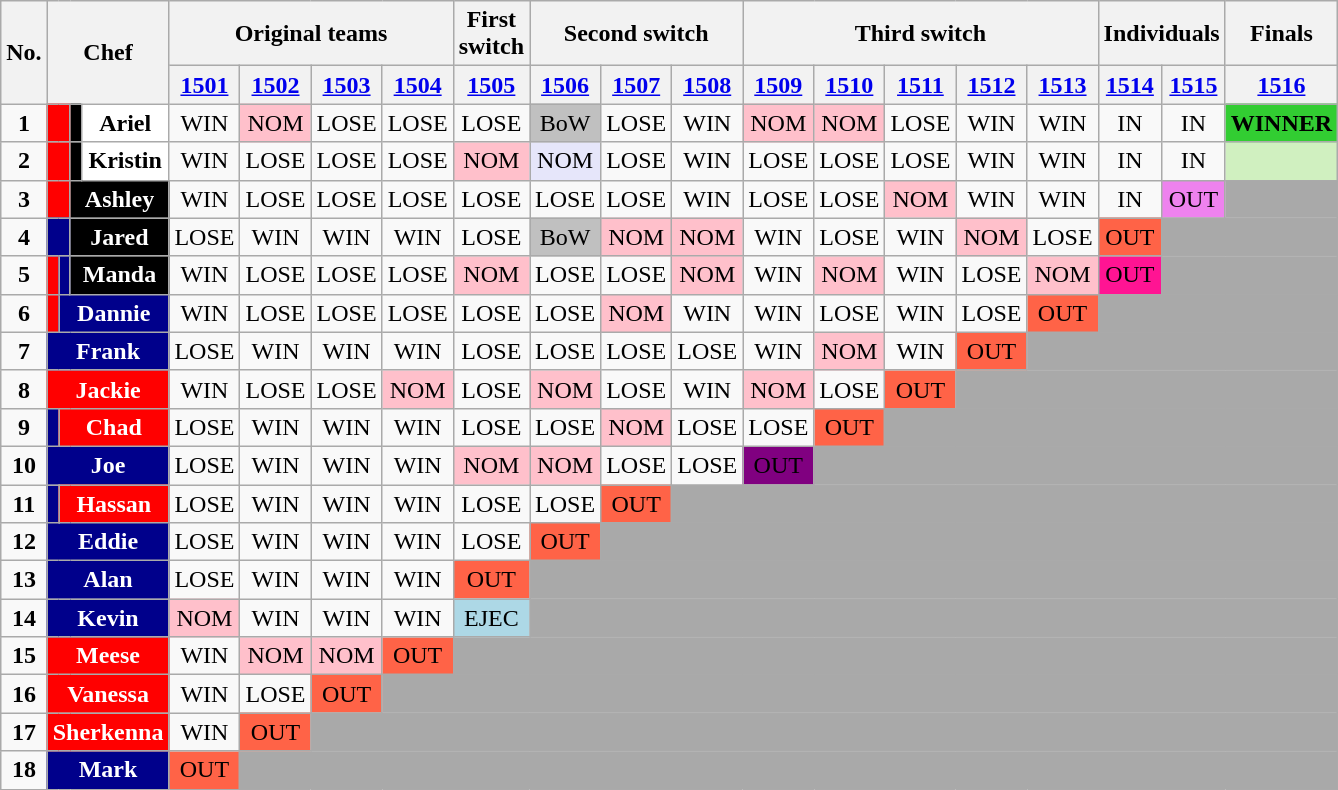<table class="wikitable plainrowheaders" style="text-align:center">
<tr>
<th rowspan="2" scope="col">No.</th>
<th colspan="5" rowspan="2">Chef</th>
<th scope="col" colspan="4">Original teams</th>
<th scope="col" colspan="1">First<br>switch</th>
<th scope="col" colspan="3">Second switch</th>
<th scope="col" colspan="5">Third switch</th>
<th scope="col" colspan="2">Individuals</th>
<th scope="col" colspan="1">Finals</th>
</tr>
<tr>
<th scope="col"><a href='#'>1501</a></th>
<th scope="col"><a href='#'>1502</a></th>
<th scope="col"><a href='#'>1503</a></th>
<th scope="col"><a href='#'>1504</a></th>
<th scope="col"><a href='#'>1505</a></th>
<th scope="col"><a href='#'>1506</a></th>
<th scope="col"><a href='#'>1507</a></th>
<th scope="col"><a href='#'>1508</a></th>
<th scope="col"><a href='#'>1509</a></th>
<th scope="col"><a href='#'>1510</a></th>
<th scope="col"><a href='#'>1511</a></th>
<th scope="col"><a href='#'>1512</a></th>
<th scope="col"><a href='#'>1513</a></th>
<th scope="col"><a href='#'>1514</a></th>
<th scope="col"><a href='#'>1515</a></th>
<th scope="col"><a href='#'>1516</a></th>
</tr>
<tr>
<td scope="row"><strong>1</strong></td>
<td colspan="3" style="background:red; color:#fff;"></td>
<td colspan="1"  style="background:black; color:#fff;"></td>
<td colspan="1"  style="background:white; color:#black;"><strong>Ariel</strong></td>
<td>WIN</td>
<td style="background:pink;">NOM</td>
<td>LOSE</td>
<td>LOSE</td>
<td>LOSE</td>
<td style="background:silver;">BoW</td>
<td>LOSE</td>
<td>WIN</td>
<td style="background:pink;">NOM</td>
<td style="background:pink;">NOM</td>
<td>LOSE</td>
<td>WIN</td>
<td>WIN</td>
<td>IN</td>
<td>IN</td>
<td style="background:limegreen;"><strong>WINNER</strong></td>
</tr>
<tr>
<td scope="row"><strong>2</strong></td>
<td colspan="3" style="background:red; color:#red;"></td>
<td colspan="1"  style="background:black; color:#fff;"></td>
<td colspan="1" style="background:white; color:#black;"><strong>Kristin</strong></td>
<td>WIN</td>
<td>LOSE</td>
<td>LOSE</td>
<td>LOSE</td>
<td style="background:pink;">NOM</td>
<td style="background:lavender;">NOM</td>
<td>LOSE</td>
<td>WIN</td>
<td>LOSE</td>
<td>LOSE</td>
<td>LOSE</td>
<td>WIN</td>
<td>WIN</td>
<td>IN</td>
<td>IN</td>
<td style="background:#D0F0C0;"></td>
</tr>
<tr>
<td scope="row"><strong>3</strong></td>
<td colspan="3" style="background:red; color:#fff;"></td>
<td colspan="2" style="background:black; color:#fff;"><strong>Ashley</strong></td>
<td>WIN</td>
<td>LOSE</td>
<td>LOSE</td>
<td>LOSE</td>
<td>LOSE</td>
<td>LOSE</td>
<td>LOSE</td>
<td>WIN</td>
<td>LOSE</td>
<td>LOSE</td>
<td style="background:pink;">NOM</td>
<td>WIN</td>
<td>WIN</td>
<td>IN</td>
<td style="background:violet;">OUT</td>
<td colspan="1" style="background:darkgray;"></td>
</tr>
<tr>
<td scope="row"><strong>4</strong></td>
<td colspan="3" style="background:darkblue; color:#fff;"></td>
<td colspan="2" style="background:black; color:#fff;"><strong>Jared</strong></td>
<td>LOSE</td>
<td>WIN</td>
<td>WIN</td>
<td>WIN</td>
<td>LOSE</td>
<td style="background:silver;">BoW</td>
<td style="background:pink;">NOM</td>
<td style="background:pink;">NOM</td>
<td>WIN</td>
<td>LOSE</td>
<td>WIN</td>
<td style="background:pink;">NOM</td>
<td>LOSE</td>
<td style="background:tomato;">OUT</td>
<td colspan="2" style="background:darkgray;"></td>
</tr>
<tr>
<td scope="row"><strong>5</strong></td>
<td colspan="2"  style="background:red; color:#fff;"></td>
<td style="background:darkblue; color:#fff;"></td>
<td colspan="2" style="background:black; color:#fff;"><strong>Manda</strong></td>
<td>WIN</td>
<td>LOSE</td>
<td>LOSE</td>
<td>LOSE</td>
<td style="background:pink;">NOM</td>
<td>LOSE</td>
<td>LOSE</td>
<td style="background:pink;">NOM</td>
<td>WIN</td>
<td style="background:pink;">NOM</td>
<td>WIN</td>
<td>LOSE</td>
<td style="background:pink;">NOM</td>
<td style="background:deeppink">OUT</td>
<td colspan="2" style="background:darkgray;"></td>
</tr>
<tr>
<td scope="row"><strong>6</strong></td>
<td colspan="2"  style="background:red; color:#fff;"></td>
<td colspan="3" style="background:darkblue; color:#fff;"><strong>Dannie</strong></td>
<td>WIN</td>
<td>LOSE</td>
<td>LOSE</td>
<td>LOSE</td>
<td>LOSE</td>
<td>LOSE</td>
<td style="background:pink;">NOM</td>
<td>WIN</td>
<td>WIN</td>
<td>LOSE</td>
<td>WIN</td>
<td>LOSE</td>
<td style="background:tomato;">OUT</td>
<td colspan="3" style="background:darkgray;"></td>
</tr>
<tr>
<td scope="row"><strong>7</strong></td>
<td colspan="5" style="background:darkblue; color:#fff;"><strong>Frank</strong></td>
<td>LOSE</td>
<td>WIN</td>
<td>WIN</td>
<td>WIN</td>
<td>LOSE</td>
<td>LOSE</td>
<td>LOSE</td>
<td>LOSE</td>
<td>WIN</td>
<td style="background:pink;">NOM</td>
<td>WIN</td>
<td style="background:tomato;">OUT</td>
<td colspan="4" style="background:darkgrey;"></td>
</tr>
<tr>
<td scope="row"><strong>8</strong></td>
<td colspan="5" style="background:red; color:#fff;"><strong>Jackie</strong></td>
<td>WIN</td>
<td>LOSE</td>
<td>LOSE</td>
<td style="background:pink;">NOM</td>
<td>LOSE</td>
<td style="background:pink;">NOM</td>
<td>LOSE</td>
<td>WIN</td>
<td style="background:pink;">NOM</td>
<td>LOSE</td>
<td style="background:tomato;">OUT</td>
<td colspan="5" style="background:darkgrey;"></td>
</tr>
<tr>
<td scope="row"><strong>9</strong></td>
<td colspan="2"  style="background:darkblue; color:#fff;"></td>
<td colspan="3" style="background:red; color:#fff;"><strong>Chad</strong></td>
<td>LOSE</td>
<td>WIN</td>
<td>WIN</td>
<td>WIN</td>
<td>LOSE</td>
<td>LOSE</td>
<td style="background:pink;">NOM</td>
<td>LOSE</td>
<td>LOSE</td>
<td style="background:tomato;">OUT</td>
<td colspan="6" style="background:darkgrey;"></td>
</tr>
<tr>
<td scope="row"><strong>10</strong></td>
<td colspan="5" style="background:darkblue; color:white;"><strong>Joe</strong></td>
<td>LOSE</td>
<td>WIN</td>
<td>WIN</td>
<td>WIN</td>
<td style="background:pink;">NOM</td>
<td style="background:pink;">NOM</td>
<td>LOSE</td>
<td>LOSE</td>
<td style="background:purple;">OUT</td>
<td colspan="7" style="background:darkgrey;"></td>
</tr>
<tr>
<td scope="row"><strong>11</strong></td>
<td colspan="1"  style="background:darkblue; color:#fff;"></td>
<td colspan="4" style="background:red; color:#fff;"><strong>Hassan</strong></td>
<td>LOSE</td>
<td>WIN</td>
<td>WIN</td>
<td>WIN</td>
<td>LOSE</td>
<td>LOSE</td>
<td style="background:tomato;">OUT</td>
<td colspan="9" style="background:darkgrey;"></td>
</tr>
<tr>
<td scope="row"><strong>12</strong></td>
<td colspan="5" style="background:darkblue; color:#fff;"><strong>Eddie</strong></td>
<td>LOSE</td>
<td>WIN</td>
<td>WIN</td>
<td>WIN</td>
<td>LOSE</td>
<td style="background:tomato;">OUT</td>
<td colspan="10" style="background:darkgrey;"></td>
</tr>
<tr>
<td scope="row"><strong>13</strong></td>
<td colspan="5" style="background:darkblue; color:#fff;"><strong>Alan</strong></td>
<td>LOSE</td>
<td>WIN</td>
<td>WIN</td>
<td>WIN</td>
<td style="background:tomato;">OUT</td>
<td colspan="11" style="background:darkgrey;"></td>
</tr>
<tr>
<td scope="row"><strong>14</strong></td>
<td colspan="5" style="background:darkblue; color:#fff;"><strong>Kevin</strong></td>
<td style="background:pink;">NOM</td>
<td>WIN</td>
<td>WIN</td>
<td>WIN</td>
<td style="background:lightblue;">EJEC</td>
<td colspan="11" style="background:darkgrey;"></td>
</tr>
<tr>
<td scope="row"><strong>15</strong></td>
<td colspan="5" style="background:red; color:#fff;"><strong>Meese</strong></td>
<td>WIN</td>
<td style="background:pink;">NOM</td>
<td style="background:pink;">NOM</td>
<td style="background:tomato;">OUT</td>
<td colspan="12" style="background:darkgrey;"></td>
</tr>
<tr>
<td scope="row"><strong>16</strong></td>
<td colspan="5" style="background:red; color:#fff;"><strong>Vanessa</strong></td>
<td>WIN</td>
<td>LOSE</td>
<td style="background:tomato;">OUT</td>
<td colspan="13" style="background:darkgrey;"></td>
</tr>
<tr>
<td scope="row"><strong>17</strong></td>
<td colspan="5" style="background:red; color:#fff;"><strong>Sherkenna</strong></td>
<td>WIN</td>
<td style="background:tomato;">OUT</td>
<td colspan="14" style="background:darkgrey;"></td>
</tr>
<tr>
<td scope="row"><strong>18</strong></td>
<td colspan="5" style="background:darkblue; color:#fff;"><strong>Mark</strong></td>
<td style="background:tomato;">OUT</td>
<td colspan="15" style="background:darkgrey;"></td>
</tr>
</table>
